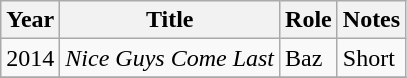<table class="wikitable sortable">
<tr>
<th>Year</th>
<th>Title</th>
<th>Role</th>
<th>Notes</th>
</tr>
<tr>
<td>2014</td>
<td><em>Nice Guys Come Last</em></td>
<td>Baz</td>
<td>Short</td>
</tr>
<tr>
</tr>
</table>
